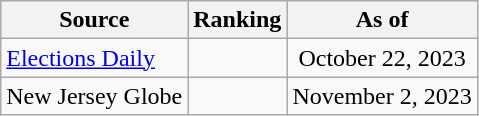<table class="wikitable" style="text-align:center">
<tr>
<th>Source</th>
<th>Ranking</th>
<th>As of</th>
</tr>
<tr>
<td align=left><a href='#'>Elections Daily</a></td>
<td></td>
<td>October 22, 2023</td>
</tr>
<tr>
<td align=left>New Jersey Globe</td>
<td></td>
<td>November 2, 2023</td>
</tr>
</table>
